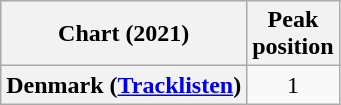<table class="wikitable plainrowheaders" style="text-align:center">
<tr>
<th scope="col">Chart (2021)</th>
<th scope="col">Peak<br>position</th>
</tr>
<tr>
<th scope="row">Denmark (<a href='#'>Tracklisten</a>)</th>
<td>1</td>
</tr>
</table>
